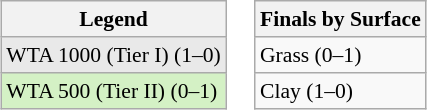<table>
<tr valign=top style=font-size:90%>
<td><br><table class="wikitable">
<tr>
<th>Legend</th>
</tr>
<tr>
<td style="background:#e9e9e9;">WTA 1000 (Tier I) (1–0)</td>
</tr>
<tr>
<td style="background:#d4f1c5;">WTA 500 (Tier II) (0–1)</td>
</tr>
</table>
</td>
<td><br><table class=wikitable>
<tr>
<th>Finals by Surface</th>
</tr>
<tr>
<td>Grass (0–1)</td>
</tr>
<tr>
<td>Clay (1–0)</td>
</tr>
</table>
</td>
</tr>
</table>
